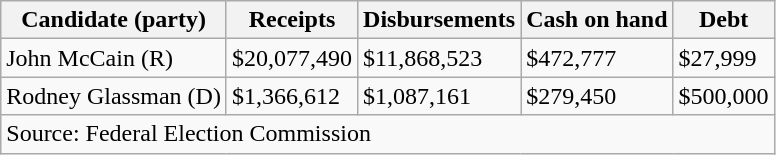<table class="wikitable sortable">
<tr>
<th>Candidate (party)</th>
<th>Receipts</th>
<th>Disbursements</th>
<th>Cash on hand</th>
<th>Debt</th>
</tr>
<tr>
<td>John McCain (R)</td>
<td>$20,077,490</td>
<td>$11,868,523</td>
<td>$472,777</td>
<td>$27,999</td>
</tr>
<tr>
<td>Rodney Glassman (D)</td>
<td>$1,366,612</td>
<td>$1,087,161</td>
<td>$279,450</td>
<td>$500,000</td>
</tr>
<tr>
<td colspan=5>Source: Federal Election Commission</td>
</tr>
</table>
